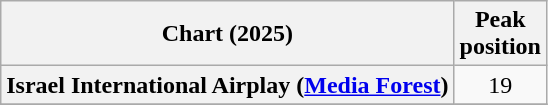<table class="wikitable plainrowheaders">
<tr>
<th scope="col">Chart (2025)</th>
<th scope="col">Peak<br>position</th>
</tr>
<tr>
<th scope="row">Israel International Airplay (<a href='#'>Media Forest</a>)</th>
<td align="center">19</td>
</tr>
<tr>
</tr>
</table>
